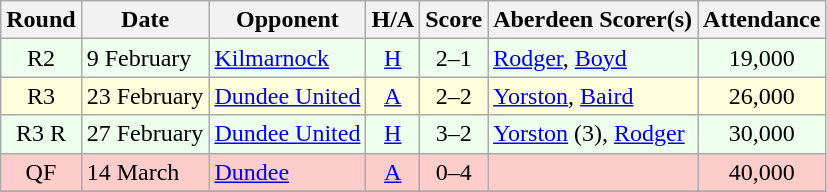<table class="wikitable" style="text-align:center">
<tr>
<th>Round</th>
<th>Date</th>
<th>Opponent</th>
<th>H/A</th>
<th>Score</th>
<th>Aberdeen Scorer(s)</th>
<th>Attendance</th>
</tr>
<tr bgcolor=#EEFFEE>
<td>R2</td>
<td align=left>9 February</td>
<td align=left><a href='#'>Kilmarnock</a></td>
<td><a href='#'>H</a></td>
<td>2–1</td>
<td align=left><a href='#'>Rodger</a>, <a href='#'>Boyd</a></td>
<td>19,000</td>
</tr>
<tr bgcolor=#FFFFDD>
<td>R3</td>
<td align=left>23 February</td>
<td align=left><a href='#'>Dundee United</a></td>
<td><a href='#'>A</a></td>
<td>2–2</td>
<td align=left><a href='#'>Yorston</a>, <a href='#'>Baird</a></td>
<td>26,000</td>
</tr>
<tr bgcolor=#EEFFEE>
<td>R3 R</td>
<td align=left>27 February</td>
<td align=left><a href='#'>Dundee United</a></td>
<td><a href='#'>H</a></td>
<td>3–2</td>
<td align=left><a href='#'>Yorston</a> (3), <a href='#'>Rodger</a></td>
<td>30,000</td>
</tr>
<tr bgcolor=#FFCCCC>
<td>QF</td>
<td align=left>14 March</td>
<td align=left><a href='#'>Dundee</a></td>
<td><a href='#'>A</a></td>
<td>0–4</td>
<td align=left></td>
<td>40,000</td>
</tr>
<tr>
</tr>
</table>
